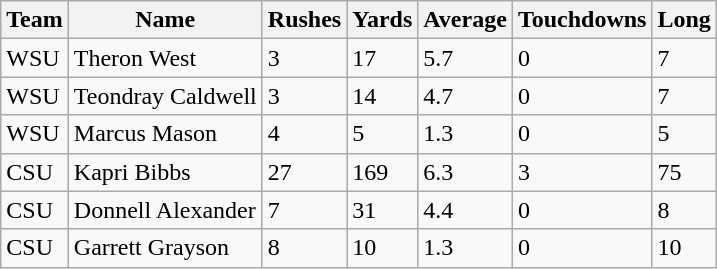<table class="wikitable sortable">
<tr>
<th>Team</th>
<th>Name</th>
<th>Rushes</th>
<th>Yards</th>
<th>Average</th>
<th>Touchdowns</th>
<th>Long</th>
</tr>
<tr>
<td>WSU</td>
<td>Theron West</td>
<td>3</td>
<td>17</td>
<td>5.7</td>
<td>0</td>
<td>7</td>
</tr>
<tr>
<td>WSU</td>
<td>Teondray Caldwell</td>
<td>3</td>
<td>14</td>
<td>4.7</td>
<td>0</td>
<td>7</td>
</tr>
<tr>
<td>WSU</td>
<td>Marcus Mason</td>
<td>4</td>
<td>5</td>
<td>1.3</td>
<td>0</td>
<td>5</td>
</tr>
<tr>
<td>CSU</td>
<td>Kapri Bibbs</td>
<td>27</td>
<td>169</td>
<td>6.3</td>
<td>3</td>
<td>75</td>
</tr>
<tr>
<td>CSU</td>
<td>Donnell Alexander</td>
<td>7</td>
<td>31</td>
<td>4.4</td>
<td>0</td>
<td>8</td>
</tr>
<tr>
<td>CSU</td>
<td>Garrett Grayson</td>
<td>8</td>
<td>10</td>
<td>1.3</td>
<td>0</td>
<td>10</td>
</tr>
</table>
